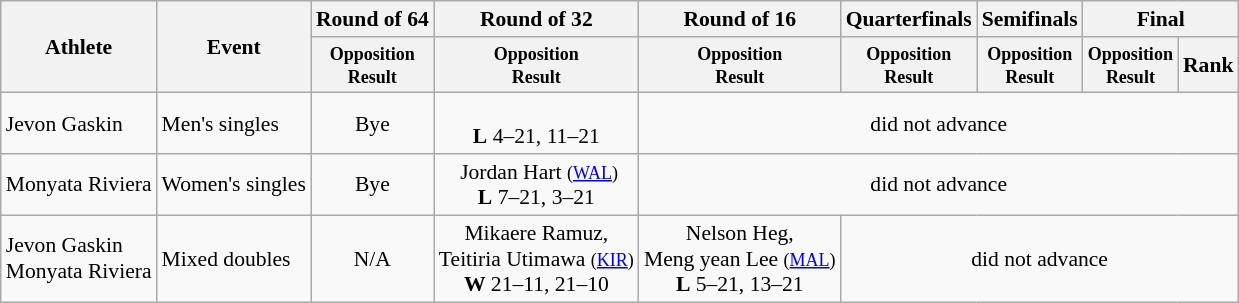<table class=wikitable style="font-size:90%">
<tr>
<th rowspan="2">Athlete</th>
<th rowspan="2">Event</th>
<th>Round of 64</th>
<th>Round of 32</th>
<th>Round of 16</th>
<th>Quarterfinals</th>
<th>Semifinals</th>
<th colspan="2">Final</th>
</tr>
<tr>
<th style="line-height:1em"><small>Opposition<br>Result</small></th>
<th style="line-height:1em"><small>Opposition<br>Result</small></th>
<th style="line-height:1em"><small>Opposition<br>Result</small></th>
<th style="line-height:1em"><small>Opposition<br>Result</small></th>
<th style="line-height:1em"><small>Opposition<br>Result</small></th>
<th style="line-height:1em"><small>Opposition<br>Result</small></th>
<th>Rank</th>
</tr>
<tr>
<td>Jevon Gaskin</td>
<td>Men's singles</td>
<td align="center">Bye</td>
<td align="center"><br><strong>L</strong> 4–21, 11–21</td>
<td align="center" colspan=5>did not advance</td>
</tr>
<tr>
<td>Monyata Riviera</td>
<td>Women's singles</td>
<td align="center">Bye</td>
<td align="center"> Jordan Hart <small>(<a href='#'>WAL</a>)</small><br><strong>L</strong> 7–21, 3–21</td>
<td align="center" colspan="5">did not advance</td>
</tr>
<tr>
<td>Jevon Gaskin<br>Monyata Riviera</td>
<td>Mixed doubles</td>
<td align="center">N/A</td>
<td align="center"> Mikaere Ramuz,<br>Teitiria Utimawa <small>(<a href='#'>KIR</a>)</small><br><strong>W</strong> 21–11, 21–10</td>
<td align="center"> Nelson Heg,<br>Meng yean Lee <small>(<a href='#'>MAL</a>)</small><br><strong>L</strong> 5–21, 13–21</td>
<td align="center" colspan=4>did not advance</td>
</tr>
</table>
